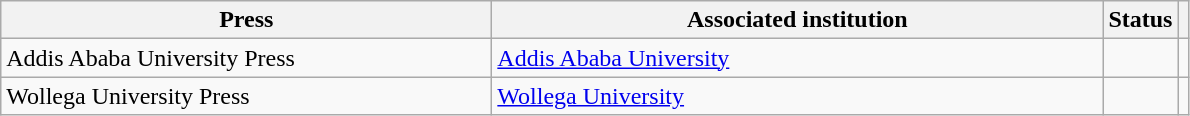<table class="wikitable sortable">
<tr>
<th style="width:20em">Press</th>
<th style="width:25em">Associated institution</th>
<th>Status</th>
<th></th>
</tr>
<tr>
<td>Addis Ababa University Press</td>
<td><a href='#'>Addis Ababa University</a></td>
<td></td>
<td></td>
</tr>
<tr>
<td>Wollega University Press</td>
<td><a href='#'>Wollega University</a></td>
<td></td>
<td></td>
</tr>
</table>
